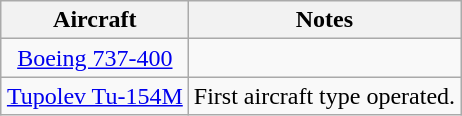<table class="wikitable" style="margin:1em auto; border-collapse:collapse;text-align:center">
<tr>
<th>Aircraft</th>
<th>Notes</th>
</tr>
<tr>
<td><a href='#'>Boeing 737-400</a></td>
<td></td>
</tr>
<tr>
<td><a href='#'>Tupolev Tu-154M</a></td>
<td>First aircraft type operated.</td>
</tr>
</table>
